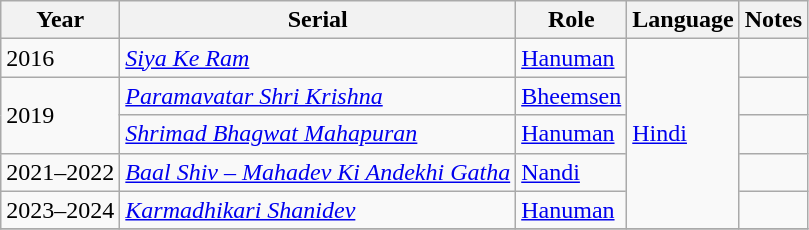<table class = "wikitable sortable">
<tr>
<th>Year</th>
<th>Serial</th>
<th>Role</th>
<th>Language</th>
<th>Notes</th>
</tr>
<tr>
<td>2016</td>
<td><em><a href='#'>Siya Ke Ram</a></em></td>
<td><a href='#'>Hanuman</a></td>
<td rowspan="5"><a href='#'>Hindi</a></td>
<td></td>
</tr>
<tr>
<td rowspan = "2">2019</td>
<td><em><a href='#'>Paramavatar Shri Krishna</a></em></td>
<td><a href='#'> Bheemsen</a></td>
<td></td>
</tr>
<tr>
<td><em><a href='#'>Shrimad Bhagwat Mahapuran</a></em></td>
<td><a href='#'>Hanuman</a></td>
<td></td>
</tr>
<tr>
<td>2021–2022</td>
<td><em><a href='#'>Baal Shiv – Mahadev Ki Andekhi Gatha</a></em></td>
<td><a href='#'>Nandi</a></td>
<td></td>
</tr>
<tr>
<td>2023–2024</td>
<td><em><a href='#'>Karmadhikari Shanidev</a></em></td>
<td><a href='#'>Hanuman</a></td>
<td></td>
</tr>
<tr>
</tr>
</table>
